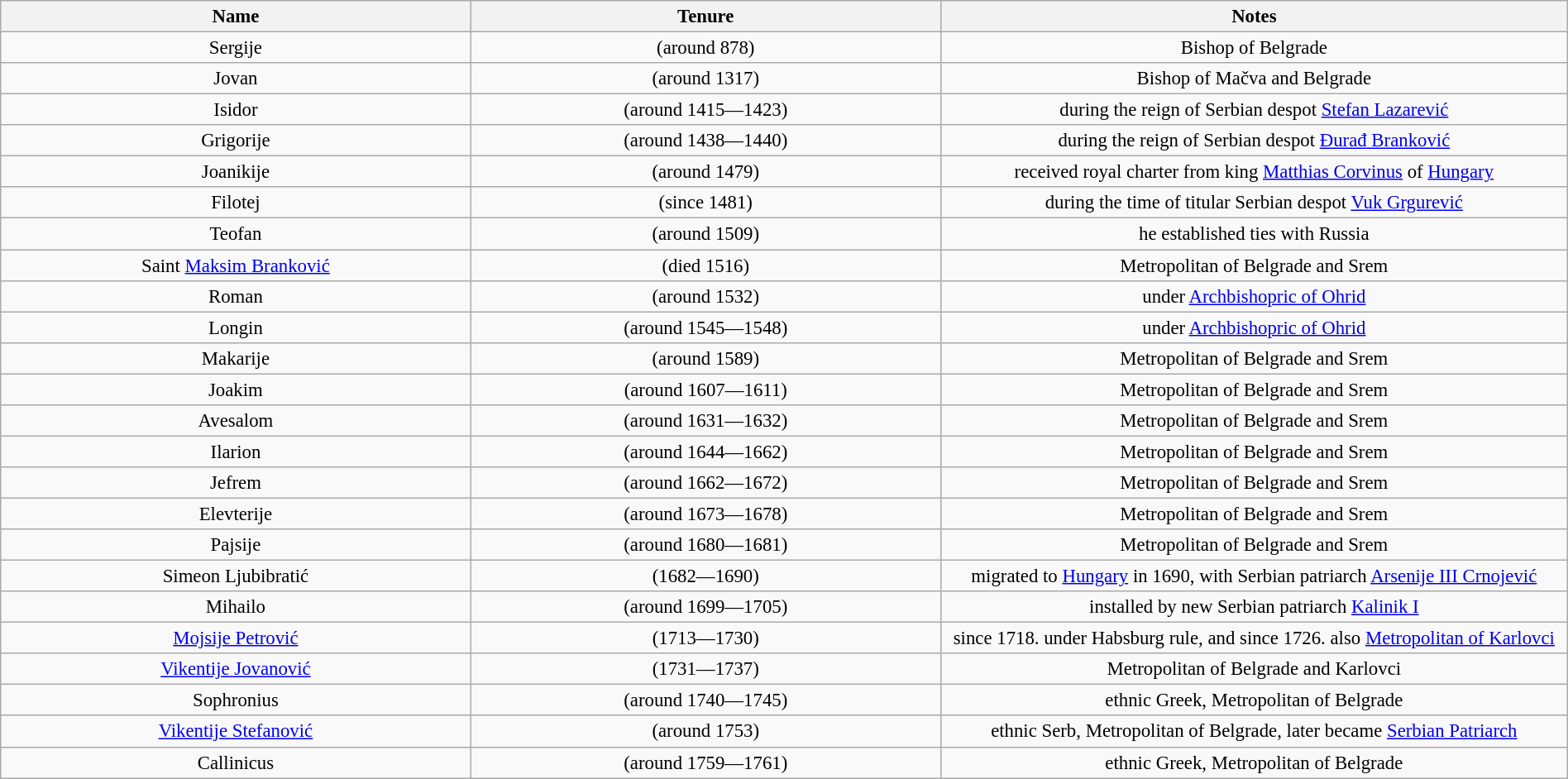<table class="wikitable" style="text-align:center; font-size:95%; width:100%">
<tr>
<th width="15%">Name</th>
<th width="15%">Tenure</th>
<th width="20%">Notes</th>
</tr>
<tr>
<td>Sergije </td>
<td>(around 878)</td>
<td>Bishop of Belgrade</td>
</tr>
<tr>
<td>Jovan </td>
<td>(around 1317)</td>
<td>Bishop of Mačva and Belgrade</td>
</tr>
<tr>
<td>Isidor </td>
<td>(around 1415—1423)</td>
<td>during the reign of Serbian despot <a href='#'>Stefan Lazarević</a></td>
</tr>
<tr>
<td>Grigorije </td>
<td>(around 1438—1440)</td>
<td>during the reign of Serbian despot <a href='#'>Đurađ Branković</a></td>
</tr>
<tr>
<td>Joanikije </td>
<td>(around 1479)</td>
<td>received royal charter from king <a href='#'>Matthias Corvinus</a> of <a href='#'>Hungary</a></td>
</tr>
<tr>
<td>Filotej </td>
<td>(since 1481)</td>
<td>during the time of titular Serbian despot <a href='#'>Vuk Grgurević</a></td>
</tr>
<tr>
<td>Teofan </td>
<td>(around 1509)</td>
<td>he established ties with Russia</td>
</tr>
<tr>
<td>Saint <a href='#'>Maksim Branković</a> </td>
<td>(died 1516)</td>
<td>Metropolitan of Belgrade and Srem</td>
</tr>
<tr>
<td>Roman </td>
<td>(around 1532)</td>
<td>under <a href='#'>Archbishopric of Ohrid</a></td>
</tr>
<tr>
<td>Longin </td>
<td>(around 1545—1548)</td>
<td>under <a href='#'>Archbishopric of Ohrid</a></td>
</tr>
<tr>
<td>Makarije </td>
<td>(around 1589)</td>
<td>Metropolitan of Belgrade and Srem</td>
</tr>
<tr>
<td>Joakim </td>
<td>(around 1607—1611)</td>
<td>Metropolitan of Belgrade and Srem</td>
</tr>
<tr>
<td>Avesalom </td>
<td>(around 1631—1632)</td>
<td>Metropolitan of Belgrade and Srem</td>
</tr>
<tr>
<td>Ilarion </td>
<td>(around 1644—1662)</td>
<td>Metropolitan of Belgrade and Srem</td>
</tr>
<tr>
<td>Jefrem </td>
<td>(around 1662—1672)</td>
<td>Metropolitan of Belgrade and Srem</td>
</tr>
<tr>
<td>Elevterije </td>
<td>(around 1673—1678)</td>
<td>Metropolitan of Belgrade and Srem</td>
</tr>
<tr>
<td>Pajsije </td>
<td>(around 1680—1681)</td>
<td>Metropolitan of Belgrade and Srem</td>
</tr>
<tr>
<td>Simeon Ljubibratić </td>
<td>(1682—1690)</td>
<td>migrated to <a href='#'>Hungary</a> in 1690, with Serbian patriarch <a href='#'>Arsenije III Crnojević</a></td>
</tr>
<tr>
<td>Mihailo </td>
<td>(around 1699—1705)</td>
<td>installed by new Serbian patriarch <a href='#'>Kalinik I</a></td>
</tr>
<tr>
<td><a href='#'>Mojsije Petrović</a> </td>
<td>(1713—1730)</td>
<td>since 1718. under Habsburg rule, and since 1726. also <a href='#'>Metropolitan of Karlovci</a></td>
</tr>
<tr>
<td><a href='#'>Vikentije Jovanović</a> </td>
<td>(1731—1737)</td>
<td>Metropolitan of Belgrade and Karlovci</td>
</tr>
<tr>
<td>Sophronius </td>
<td>(around 1740—1745)</td>
<td>ethnic Greek, Metropolitan of Belgrade</td>
</tr>
<tr>
<td><a href='#'>Vikentije Stefanović</a> </td>
<td>(around 1753)</td>
<td>ethnic Serb, Metropolitan of Belgrade, later became <a href='#'>Serbian Patriarch</a></td>
</tr>
<tr>
<td>Callinicus </td>
<td>(around 1759—1761)</td>
<td>ethnic Greek, Metropolitan of Belgrade</td>
</tr>
</table>
